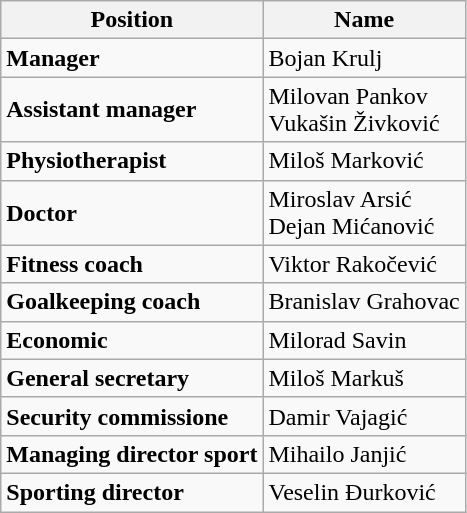<table class="wikitable">
<tr>
<th>Position</th>
<th>Name</th>
</tr>
<tr>
<td><strong>Manager</strong></td>
<td> Bojan Krulj</td>
</tr>
<tr>
<td><strong>Assistant manager</strong></td>
<td> Milovan Pankov <br>  Vukašin Živković</td>
</tr>
<tr>
<td><strong>Physiotherapist</strong></td>
<td> Miloš Marković</td>
</tr>
<tr>
<td><strong>Doctor</strong></td>
<td> Miroslav Arsić <br>  Dejan Mićanović</td>
</tr>
<tr>
<td><strong>Fitness coach</strong></td>
<td> Viktor Rakočević</td>
</tr>
<tr>
<td><strong>Goalkeeping coach</strong></td>
<td> Branislav Grahovac</td>
</tr>
<tr>
<td><strong>Economic</strong></td>
<td> Milorad Savin</td>
</tr>
<tr>
<td><strong>General secretary</strong></td>
<td> Miloš Markuš</td>
</tr>
<tr>
<td><strong>Security commissione</strong></td>
<td> Damir Vajagić</td>
</tr>
<tr>
<td><strong>Managing director sport</strong></td>
<td> Mihailo Janjić</td>
</tr>
<tr>
<td><strong>Sporting director</strong></td>
<td> Veselin Đurković</td>
</tr>
</table>
